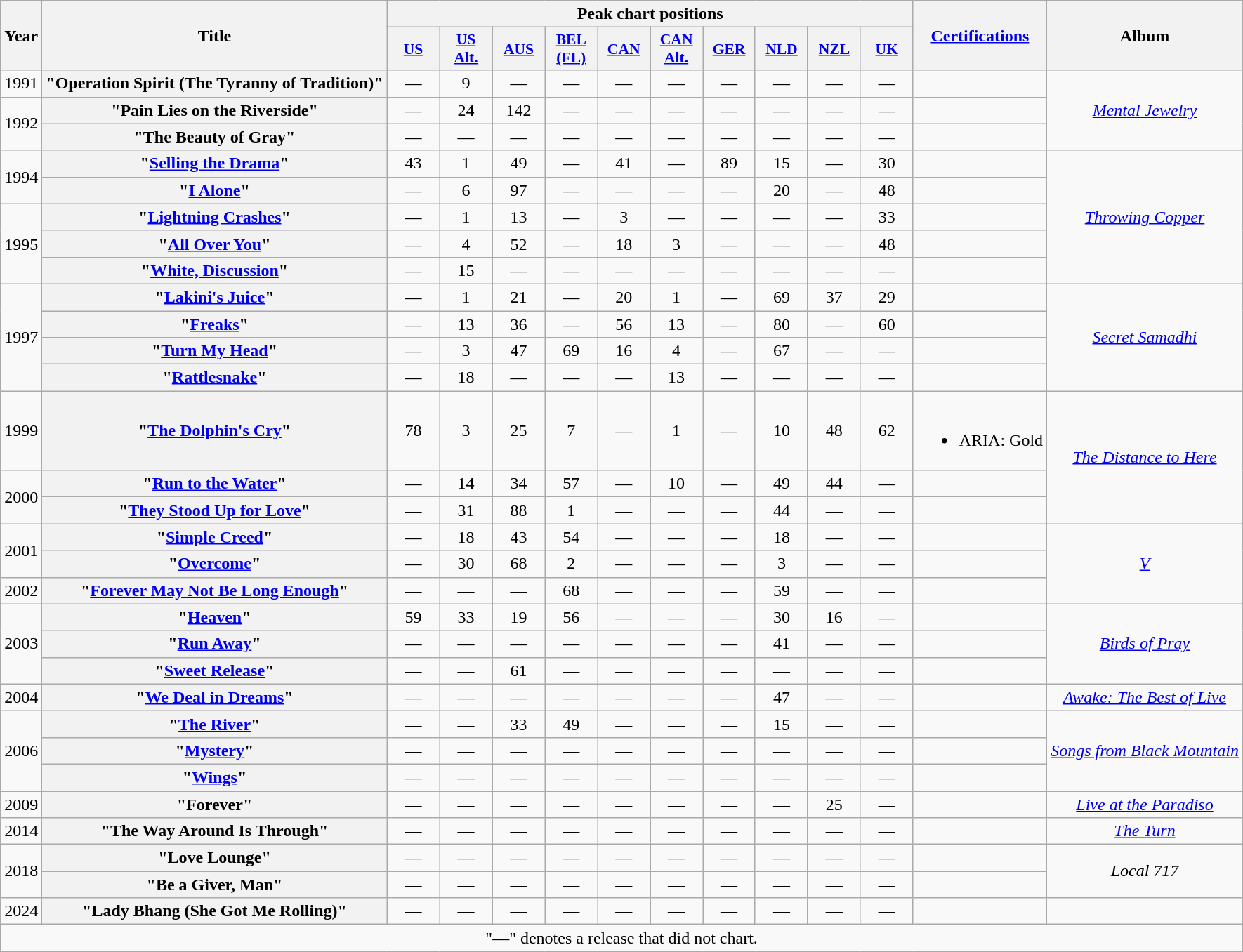<table class="wikitable plainrowheaders">
<tr>
<th scope="col" rowspan="2">Year</th>
<th scope="col" rowspan="2">Title</th>
<th scope="col" colspan="10">Peak chart positions</th>
<th scope="col" rowspan="2"><a href='#'>Certifications</a></th>
<th scope="col" rowspan="2">Album</th>
</tr>
<tr>
<th scope="col" style="width:3em;font-size:90%"><a href='#'>US</a><br></th>
<th scope="col" style="width:3em;font-size:90%"><a href='#'>US Alt.</a><br></th>
<th scope="col" style="width:3em;font-size:90%"><a href='#'>AUS</a><br></th>
<th scope="col" style="width:3em;font-size:90%"><a href='#'>BEL<br>(FL)</a><br></th>
<th scope="col" style="width:3em;font-size:90%"><a href='#'>CAN</a><br></th>
<th scope="col" style="width:3em;font-size:90%"><a href='#'>CAN<br>Alt.</a><br></th>
<th scope="col" style="width:3em;font-size:90%"><a href='#'>GER</a><br></th>
<th scope="col" style="width:3em;font-size:90%"><a href='#'>NLD</a><br></th>
<th scope="col" style="width:3em;font-size:90%"><a href='#'>NZL</a><br></th>
<th scope="col" style="width:3em;font-size:90%"><a href='#'>UK</a><br></th>
</tr>
<tr>
<td>1991</td>
<th scope="row">"Operation Spirit (The Tyranny of Tradition)"</th>
<td align="center">—</td>
<td align="center">9</td>
<td align="center">—</td>
<td align="center">—</td>
<td align="center">—</td>
<td align="center">—</td>
<td align="center">—</td>
<td align="center">—</td>
<td align="center">—</td>
<td align="center">—</td>
<td></td>
<td align="center" rowspan="3"><em><a href='#'>Mental Jewelry</a></em></td>
</tr>
<tr>
<td align="center" rowspan="2">1992</td>
<th scope="row">"Pain Lies on the Riverside"</th>
<td align="center">—</td>
<td align="center">24</td>
<td align="center">142</td>
<td align="center">—</td>
<td align="center">—</td>
<td align="center">—</td>
<td align="center">—</td>
<td align="center">—</td>
<td align="center">—</td>
<td align="center">—</td>
<td></td>
</tr>
<tr>
<th scope="row">"The Beauty of Gray"</th>
<td align="center">—</td>
<td align="center">—</td>
<td align="center">—</td>
<td align="center">—</td>
<td align="center">—</td>
<td align="center">—</td>
<td align="center">—</td>
<td align="center">—</td>
<td align="center">—</td>
<td align="center">—</td>
<td></td>
</tr>
<tr>
<td align="center" rowspan="2">1994</td>
<th scope="row">"<a href='#'>Selling the Drama</a>"</th>
<td align="center">43</td>
<td align="center">1</td>
<td align="center">49</td>
<td align="center">—</td>
<td align="center">41</td>
<td align="center">—</td>
<td align="center">89</td>
<td align="center">15</td>
<td align="center">—</td>
<td align="center">30</td>
<td></td>
<td align="center" rowspan="5"><em><a href='#'>Throwing Copper</a></em></td>
</tr>
<tr>
<th scope="row">"<a href='#'>I Alone</a>"</th>
<td align="center">—</td>
<td align="center">6</td>
<td align="center">97</td>
<td align="center">—</td>
<td align="center">—</td>
<td align="center">—</td>
<td align="center">—</td>
<td align="center">20</td>
<td align="center">—</td>
<td align="center">48</td>
<td></td>
</tr>
<tr>
<td align="center" rowspan="3">1995</td>
<th scope="row">"<a href='#'>Lightning Crashes</a>"</th>
<td align="center">—</td>
<td align="center">1</td>
<td align="center">13</td>
<td align="center">—</td>
<td align="center">3</td>
<td align="center">—</td>
<td align="center">—</td>
<td align="center">—</td>
<td align="center">—</td>
<td align="center">33</td>
<td></td>
</tr>
<tr>
<th scope="row">"<a href='#'>All Over You</a>"</th>
<td align="center">—</td>
<td align="center">4</td>
<td align="center">52</td>
<td align="center">—</td>
<td align="center">18</td>
<td align="center">3</td>
<td align="center">—</td>
<td align="center">—</td>
<td align="center">—</td>
<td align="center">48</td>
<td></td>
</tr>
<tr>
<th scope="row">"<a href='#'>White, Discussion</a>"</th>
<td align="center">—</td>
<td align="center">15</td>
<td align="center">—</td>
<td align="center">—</td>
<td align="center">—</td>
<td align="center">—</td>
<td align="center">—</td>
<td align="center">—</td>
<td align="center">—</td>
<td align="center">—</td>
<td></td>
</tr>
<tr>
<td rowspan="4">1997</td>
<th scope="row">"<a href='#'>Lakini's Juice</a>"</th>
<td align="center">—</td>
<td align="center">1</td>
<td align="center">21</td>
<td align="center">—</td>
<td align="center">20</td>
<td align="center">1</td>
<td align="center">—</td>
<td align="center">69</td>
<td align="center">37</td>
<td align="center">29</td>
<td></td>
<td align="center" rowspan="4"><em><a href='#'>Secret Samadhi</a></em></td>
</tr>
<tr>
<th scope="row">"<a href='#'>Freaks</a>"</th>
<td align="center">—</td>
<td align="center">13</td>
<td align="center">36</td>
<td align="center">—</td>
<td align="center">56</td>
<td align="center">13</td>
<td align="center">—</td>
<td align="center">80</td>
<td align="center">—</td>
<td align="center">60</td>
<td></td>
</tr>
<tr>
<th scope="row">"<a href='#'>Turn My Head</a>"</th>
<td align="center">—</td>
<td align="center">3</td>
<td align="center">47</td>
<td align="center">69</td>
<td align="center">16</td>
<td align="center">4</td>
<td align="center">—</td>
<td align="center">67</td>
<td align="center">—</td>
<td align="center">—</td>
<td></td>
</tr>
<tr>
<th scope="row">"<a href='#'>Rattlesnake</a>"</th>
<td align="center">—</td>
<td align="center">18</td>
<td align="center">—</td>
<td align="center">—</td>
<td align="center">—</td>
<td align="center">13</td>
<td align="center">—</td>
<td align="center">—</td>
<td align="center">—</td>
<td align="center">—</td>
<td></td>
</tr>
<tr>
<td>1999</td>
<th scope="row">"<a href='#'>The Dolphin's Cry</a>"</th>
<td align="center">78</td>
<td align="center">3</td>
<td align="center">25</td>
<td align="center">7</td>
<td align="center">—</td>
<td align="center">1</td>
<td align="center">—</td>
<td align="center">10</td>
<td align="center">48</td>
<td align="center">62</td>
<td><br><ul><li>ARIA: Gold</li></ul></td>
<td align="center" rowspan="3"><em><a href='#'>The Distance to Here</a></em></td>
</tr>
<tr>
<td rowspan="2">2000</td>
<th scope="row">"<a href='#'>Run to the Water</a>"</th>
<td align="center">—</td>
<td align="center">14</td>
<td align="center">34</td>
<td align="center">57</td>
<td align="center">—</td>
<td align="center">10</td>
<td align="center">—</td>
<td align="center">49</td>
<td align="center">44</td>
<td align="center">—</td>
<td></td>
</tr>
<tr>
<th scope="row">"<a href='#'>They Stood Up for Love</a>"</th>
<td align="center">—</td>
<td align="center">31</td>
<td align="center">88</td>
<td align="center">1</td>
<td align="center">—</td>
<td align="center">—</td>
<td align="center">—</td>
<td align="center">44</td>
<td align="center">—</td>
<td align="center">—</td>
<td></td>
</tr>
<tr>
<td rowspan="2">2001</td>
<th scope="row">"<a href='#'>Simple Creed</a>" </th>
<td align="center">—</td>
<td align="center">18</td>
<td align="center">43</td>
<td align="center">54</td>
<td align="center">—</td>
<td align="center">—</td>
<td align="center">—</td>
<td align="center">18</td>
<td align="center">—</td>
<td align="center">—</td>
<td></td>
<td align="center" rowspan="3"><em><a href='#'>V</a></em></td>
</tr>
<tr>
<th scope="row">"<a href='#'>Overcome</a>"</th>
<td align="center">—</td>
<td align="center">30</td>
<td align="center">68</td>
<td align="center">2</td>
<td align="center">—</td>
<td align="center">—</td>
<td align="center">—</td>
<td align="center">3</td>
<td align="center">—</td>
<td align="center">—</td>
<td></td>
</tr>
<tr>
<td>2002</td>
<th scope="row">"<a href='#'>Forever May Not Be Long Enough</a>"</th>
<td align="center">—</td>
<td align="center">—</td>
<td align="center">—</td>
<td align="center">68</td>
<td align="center">—</td>
<td align="center">—</td>
<td align="center">—</td>
<td align="center">59</td>
<td align="center">—</td>
<td align="center">—</td>
<td></td>
</tr>
<tr>
<td rowspan="3">2003</td>
<th scope="row">"<a href='#'>Heaven</a>"</th>
<td align="center">59</td>
<td align="center">33</td>
<td align="center">19</td>
<td align="center">56</td>
<td align="center">—</td>
<td align="center">—</td>
<td align="center">—</td>
<td align="center">30</td>
<td align="center">16</td>
<td align="center">—</td>
<td></td>
<td align="center" rowspan="3"><em><a href='#'>Birds of Pray</a></em></td>
</tr>
<tr>
<th scope="row">"<a href='#'>Run Away</a>"</th>
<td align="center">—</td>
<td align="center">—</td>
<td align="center">—</td>
<td align="center">—</td>
<td align="center">—</td>
<td align="center">—</td>
<td align="center">—</td>
<td align="center">41</td>
<td align="center">—</td>
<td align="center">—</td>
<td></td>
</tr>
<tr>
<th scope="row">"<a href='#'>Sweet Release</a>"</th>
<td align="center">—</td>
<td align="center">—</td>
<td align="center">61</td>
<td align="center">—</td>
<td align="center">—</td>
<td align="center">—</td>
<td align="center">—</td>
<td align="center">—</td>
<td align="center">—</td>
<td align="center">—</td>
<td></td>
</tr>
<tr>
<td>2004</td>
<th scope="row">"<a href='#'>We Deal in Dreams</a>"</th>
<td align="center">—</td>
<td align="center">—</td>
<td align="center">—</td>
<td align="center">—</td>
<td align="center">—</td>
<td align="center">—</td>
<td align="center">—</td>
<td align="center">47</td>
<td align="center">—</td>
<td align="center">—</td>
<td></td>
<td align="center"><em><a href='#'>Awake: The Best of Live</a></em></td>
</tr>
<tr>
<td rowspan="3">2006</td>
<th scope="row">"<a href='#'>The River</a>"</th>
<td align="center">—</td>
<td align="center">—</td>
<td align="center">33</td>
<td align="center">49</td>
<td align="center">—</td>
<td align="center">—</td>
<td align="center">—</td>
<td align="center">15</td>
<td align="center">—</td>
<td align="center">—</td>
<td></td>
<td align="center" rowspan="3"><em><a href='#'>Songs from Black Mountain</a></em></td>
</tr>
<tr>
<th scope="row">"<a href='#'>Mystery</a>"</th>
<td align="center">—</td>
<td align="center">—</td>
<td align="center">—</td>
<td align="center">—</td>
<td align="center">—</td>
<td align="center">—</td>
<td align="center">—</td>
<td align="center">—</td>
<td align="center">—</td>
<td align="center">—</td>
<td></td>
</tr>
<tr>
<th scope="row">"<a href='#'>Wings</a>"</th>
<td align="center">—</td>
<td align="center">—</td>
<td align="center">—</td>
<td align="center">—</td>
<td align="center">—</td>
<td align="center">—</td>
<td align="center">—</td>
<td align="center">—</td>
<td align="center">—</td>
<td align="center">—</td>
<td></td>
</tr>
<tr>
<td>2009</td>
<th scope="row">"Forever"</th>
<td align="center">—</td>
<td align="center">—</td>
<td align="center">—</td>
<td align="center">—</td>
<td align="center">—</td>
<td align="center">—</td>
<td align="center">—</td>
<td align="center">—</td>
<td align="center">25</td>
<td align="center">—</td>
<td></td>
<td align="center"><em><a href='#'>Live at the Paradiso</a></em></td>
</tr>
<tr>
<td>2014</td>
<th scope="row">"The Way Around Is Through"</th>
<td align="center">—</td>
<td align="center">—</td>
<td align="center">—</td>
<td align="center">—</td>
<td align="center">—</td>
<td align="center">—</td>
<td align="center">—</td>
<td align="center">—</td>
<td align="center">—</td>
<td align="center">—</td>
<td></td>
<td align="center"><em><a href='#'>The Turn</a></em></td>
</tr>
<tr>
<td rowspan="2">2018</td>
<th scope="row">"Love Lounge"</th>
<td align="center">—</td>
<td align="center">—</td>
<td align="center">—</td>
<td align="center">—</td>
<td align="center">—</td>
<td align="center">—</td>
<td align="center">—</td>
<td align="center">—</td>
<td align="center">—</td>
<td align="center">—</td>
<td></td>
<td rowspan="2" align="center"><em>Local 717</em></td>
</tr>
<tr>
<th scope="row">"Be a Giver, Man"</th>
<td align="center">—</td>
<td align="center">—</td>
<td align="center">—</td>
<td align="center">—</td>
<td align="center">—</td>
<td align="center">—</td>
<td align="center">—</td>
<td align="center">—</td>
<td align="center">—</td>
<td align="center">—</td>
<td></td>
</tr>
<tr>
<td>2024</td>
<th scope="row">"Lady Bhang (She Got Me Rolling)"</th>
<td align="center">—</td>
<td align="center">—</td>
<td align="center">—</td>
<td align="center">—</td>
<td align="center">—</td>
<td align="center">—</td>
<td align="center">—</td>
<td align="center">—</td>
<td align="center">—</td>
<td align="center">—</td>
<td></td>
<td></td>
</tr>
<tr>
<td align="center" colspan="16">"—" denotes a release that did not chart.</td>
</tr>
</table>
